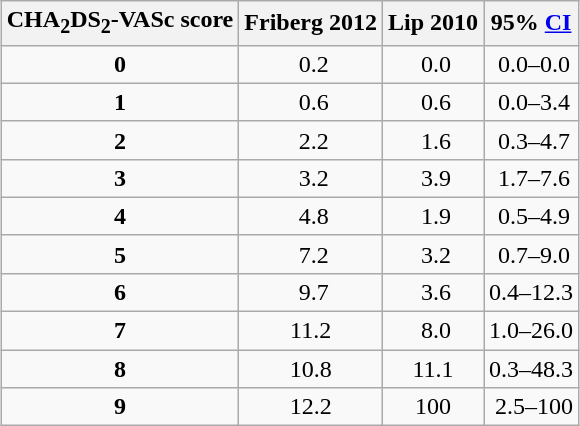<table class="wikitable" style="margin-left:15px; text-align:center">
<tr>
<th>CHA<sub>2</sub>DS<sub>2</sub>-VASc score</th>
<th>Friberg 2012</th>
<th>Lip 2010</th>
<th>95% <a href='#'>CI</a></th>
</tr>
<tr>
<td><strong>0</strong></td>
<td> 0.2</td>
<td> 0.0</td>
<td> 0.0–0.0</td>
</tr>
<tr>
<td><strong>1</strong></td>
<td> 0.6</td>
<td> 0.6</td>
<td> 0.0–3.4</td>
</tr>
<tr>
<td><strong>2</strong></td>
<td> 2.2</td>
<td> 1.6</td>
<td> 0.3–4.7</td>
</tr>
<tr>
<td><strong>3</strong></td>
<td> 3.2</td>
<td> 3.9</td>
<td> 1.7–7.6</td>
</tr>
<tr>
<td><strong>4</strong></td>
<td> 4.8</td>
<td> 1.9</td>
<td> 0.5–4.9</td>
</tr>
<tr>
<td><strong>5</strong></td>
<td> 7.2</td>
<td> 3.2</td>
<td> 0.7–9.0</td>
</tr>
<tr>
<td><strong>6</strong></td>
<td> 9.7</td>
<td> 3.6</td>
<td>0.4–12.3</td>
</tr>
<tr>
<td><strong>7</strong></td>
<td>11.2</td>
<td> 8.0</td>
<td>1.0–26.0</td>
</tr>
<tr>
<td><strong>8</strong></td>
<td>10.8</td>
<td>11.1</td>
<td>0.3–48.3</td>
</tr>
<tr>
<td><strong>9</strong></td>
<td>12.2</td>
<td>100</td>
<td> 2.5–100</td>
</tr>
</table>
